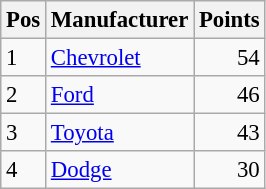<table class="wikitable" style="font-size: 95%;">
<tr>
<th>Pos</th>
<th>Manufacturer</th>
<th>Points</th>
</tr>
<tr>
<td>1</td>
<td><a href='#'>Chevrolet</a></td>
<td style="text-align:right;">54</td>
</tr>
<tr>
<td>2</td>
<td><a href='#'>Ford</a></td>
<td style="text-align:right;">46</td>
</tr>
<tr>
<td>3</td>
<td><a href='#'>Toyota</a></td>
<td style="text-align:right;">43</td>
</tr>
<tr>
<td>4</td>
<td><a href='#'>Dodge</a></td>
<td style="text-align:right;">30</td>
</tr>
</table>
